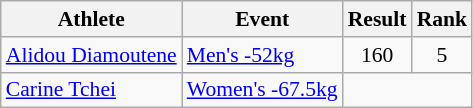<table class="wikitable" style="font-size:90%">
<tr>
<th>Athlete</th>
<th>Event</th>
<th>Result</th>
<th>Rank</th>
</tr>
<tr align=center>
<td align=left><a href='#'>Alidou Diamoutene</a></td>
<td align=left><a href='#'>Men's -52kg</a></td>
<td>160</td>
<td>5</td>
</tr>
<tr align=center>
<td align=left><a href='#'>Carine Tchei</a></td>
<td align=left><a href='#'>Women's -67.5kg</a></td>
<td colspan="2"></td>
</tr>
</table>
